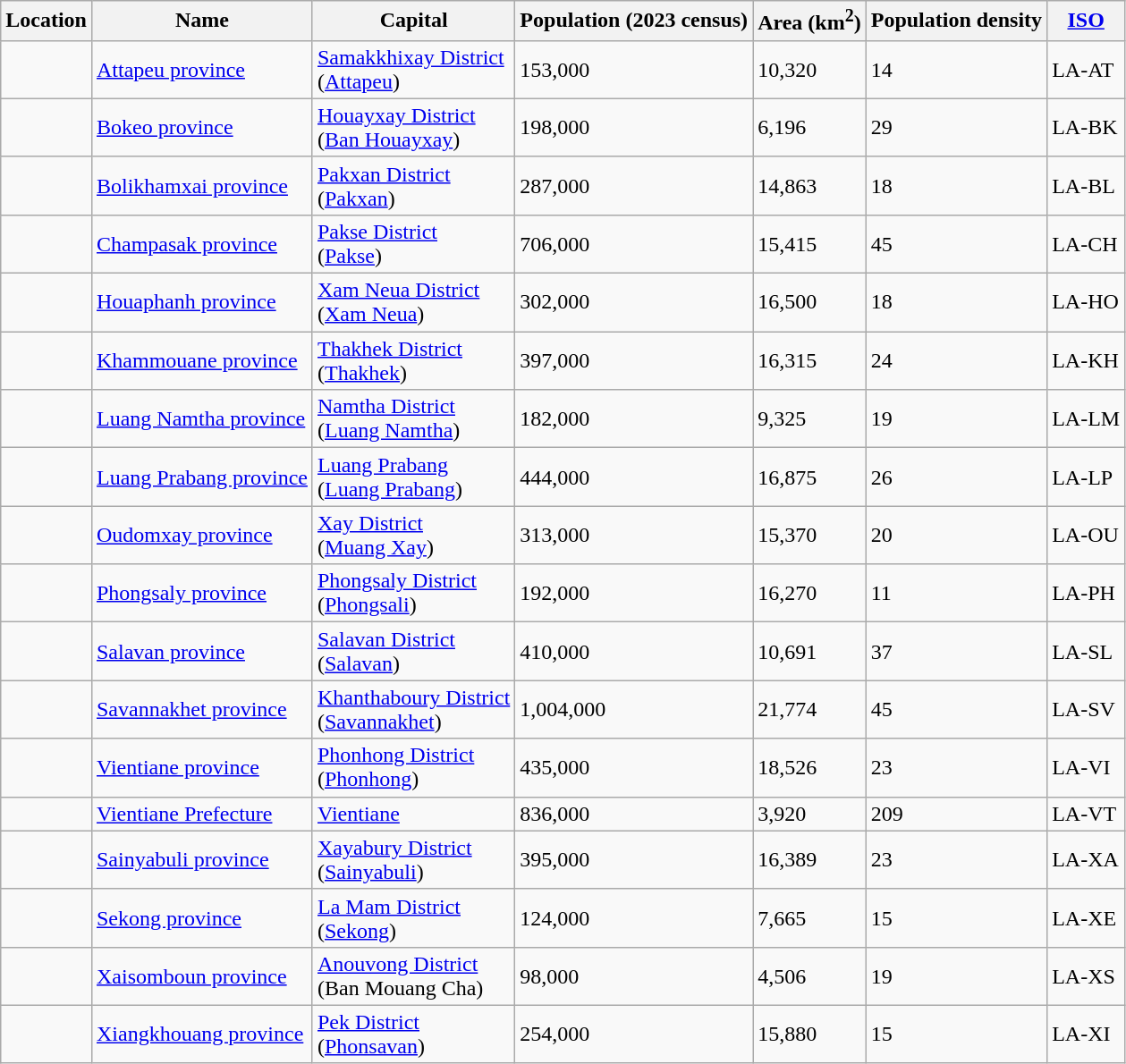<table class="wikitable sortable">
<tr>
<th>Location</th>
<th>Name</th>
<th>Capital</th>
<th>Population (2023 census)</th>
<th>Area (km<sup>2</sup>)</th>
<th>Population density</th>
<th><a href='#'>ISO</a></th>
</tr>
<tr>
<td></td>
<td><a href='#'>Attapeu province</a><br></td>
<td><a href='#'>Samakkhixay District</a><br>(<a href='#'>Attapeu</a>)</td>
<td>153,000</td>
<td>10,320</td>
<td>14</td>
<td>LA-AT</td>
</tr>
<tr>
<td></td>
<td><a href='#'>Bokeo province</a><br></td>
<td><a href='#'>Houayxay District</a><br>(<a href='#'>Ban Houayxay</a>)</td>
<td>198,000</td>
<td>6,196</td>
<td>29</td>
<td>LA-BK</td>
</tr>
<tr>
<td></td>
<td><a href='#'>Bolikhamxai province</a><br></td>
<td><a href='#'>Pakxan District</a><br>(<a href='#'>Pakxan</a>)</td>
<td>287,000</td>
<td>14,863</td>
<td>18</td>
<td>LA-BL</td>
</tr>
<tr>
<td></td>
<td><a href='#'>Champasak province</a><br></td>
<td><a href='#'>Pakse District</a><br>(<a href='#'>Pakse</a>)</td>
<td>706,000</td>
<td>15,415</td>
<td>45</td>
<td>LA-CH</td>
</tr>
<tr>
<td></td>
<td><a href='#'>Houaphanh province</a><br></td>
<td><a href='#'>Xam Neua District</a><br>(<a href='#'>Xam Neua</a>)</td>
<td>302,000</td>
<td>16,500</td>
<td>18</td>
<td>LA-HO</td>
</tr>
<tr>
<td></td>
<td><a href='#'>Khammouane province</a><br></td>
<td><a href='#'>Thakhek District</a><br>(<a href='#'>Thakhek</a>)</td>
<td>397,000</td>
<td>16,315</td>
<td>24</td>
<td>LA-KH</td>
</tr>
<tr>
<td></td>
<td><a href='#'>Luang Namtha province</a><br></td>
<td><a href='#'>Namtha District</a><br>(<a href='#'>Luang Namtha</a>)</td>
<td>182,000</td>
<td>9,325</td>
<td>19</td>
<td>LA-LM</td>
</tr>
<tr>
<td></td>
<td><a href='#'>Luang Prabang province</a><br></td>
<td><a href='#'>Luang Prabang</a><br>(<a href='#'>Luang Prabang</a>)</td>
<td>444,000</td>
<td>16,875</td>
<td>26</td>
<td>LA-LP</td>
</tr>
<tr>
<td></td>
<td><a href='#'>Oudomxay province</a><br></td>
<td><a href='#'>Xay District</a><br>(<a href='#'>Muang Xay</a>)</td>
<td>313,000</td>
<td>15,370</td>
<td>20</td>
<td>LA-OU</td>
</tr>
<tr>
<td></td>
<td><a href='#'>Phongsaly province</a><br></td>
<td><a href='#'>Phongsaly District</a><br>(<a href='#'>Phongsali</a>)</td>
<td>192,000</td>
<td>16,270</td>
<td>11</td>
<td>LA-PH</td>
</tr>
<tr>
<td></td>
<td><a href='#'>Salavan province</a><br></td>
<td><a href='#'>Salavan District</a><br>(<a href='#'>Salavan</a>)</td>
<td>410,000</td>
<td>10,691</td>
<td>37</td>
<td>LA-SL</td>
</tr>
<tr>
<td></td>
<td><a href='#'>Savannakhet province</a></td>
<td><a href='#'>Khanthaboury District</a><br>(<a href='#'>Savannakhet</a>)</td>
<td>1,004,000</td>
<td>21,774</td>
<td>45</td>
<td>LA-SV</td>
</tr>
<tr>
<td></td>
<td><a href='#'>Vientiane province</a></td>
<td><a href='#'>Phonhong District</a><br>(<a href='#'>Phonhong</a>)</td>
<td>435,000</td>
<td>18,526</td>
<td>23</td>
<td>LA-VI</td>
</tr>
<tr>
<td></td>
<td><a href='#'>Vientiane Prefecture</a></td>
<td><a href='#'>Vientiane</a></td>
<td>836,000</td>
<td>3,920</td>
<td>209</td>
<td>LA-VT</td>
</tr>
<tr>
<td></td>
<td><a href='#'>Sainyabuli province</a><br></td>
<td><a href='#'>Xayabury District</a><br>(<a href='#'>Sainyabuli</a>)</td>
<td>395,000</td>
<td>16,389</td>
<td>23</td>
<td>LA-XA</td>
</tr>
<tr>
<td></td>
<td><a href='#'>Sekong province</a><br></td>
<td><a href='#'>La Mam District</a><br>(<a href='#'>Sekong</a>)</td>
<td>124,000</td>
<td>7,665</td>
<td>15</td>
<td>LA-XE</td>
</tr>
<tr>
<td></td>
<td><a href='#'>Xaisomboun province</a><br></td>
<td><a href='#'>Anouvong District</a><br>(Ban Mouang Cha)</td>
<td>98,000</td>
<td>4,506</td>
<td>19</td>
<td>LA-XS</td>
</tr>
<tr>
<td></td>
<td><a href='#'>Xiangkhouang province</a><br></td>
<td><a href='#'>Pek District</a><br>(<a href='#'>Phonsavan</a>)</td>
<td>254,000</td>
<td>15,880</td>
<td>15</td>
<td>LA-XI</td>
</tr>
</table>
